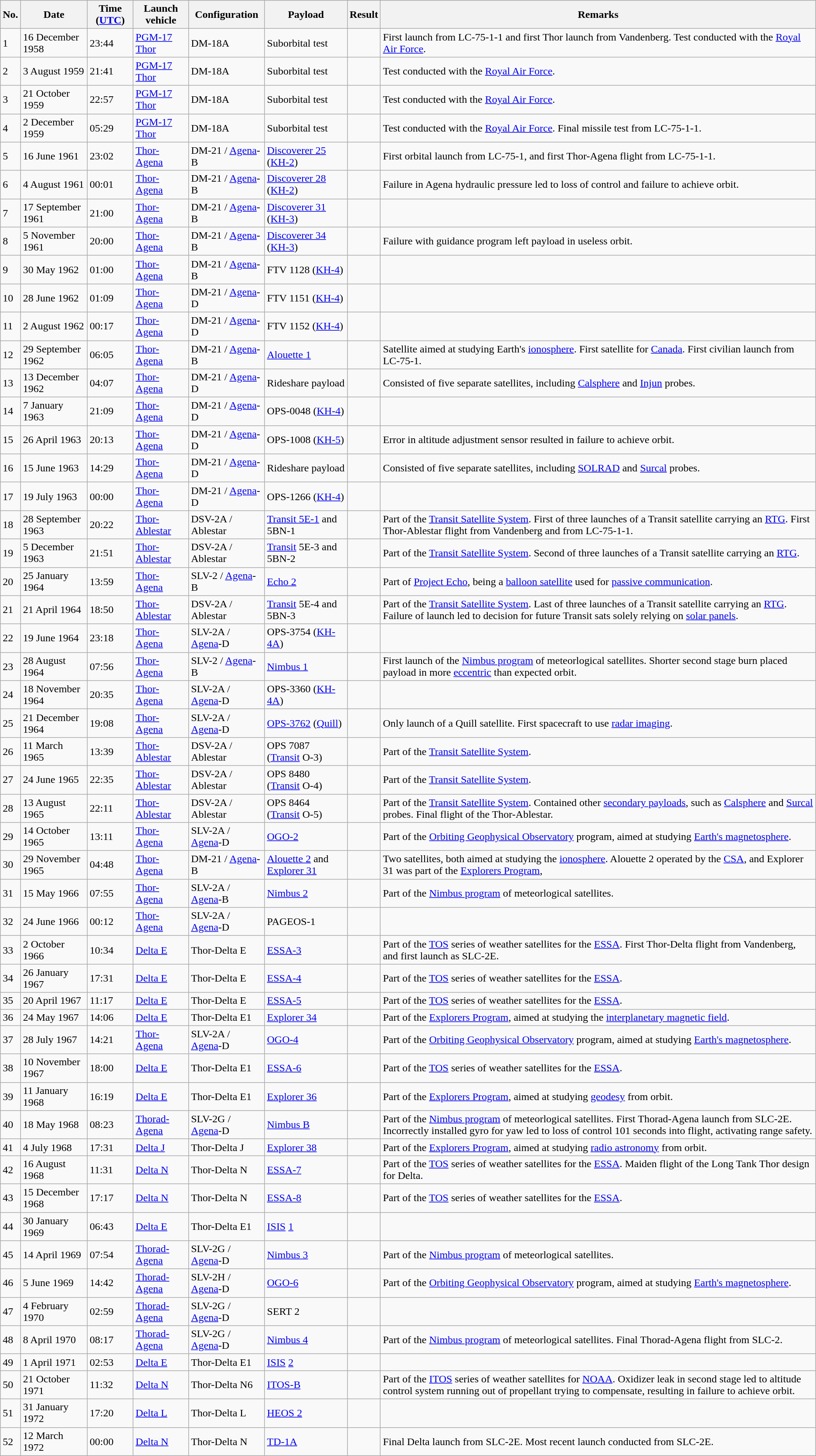<table class="wikitable mw-collapsible">
<tr>
<th>No.</th>
<th>Date</th>
<th>Time (<a href='#'>UTC</a>)</th>
<th>Launch vehicle</th>
<th>Configuration</th>
<th>Payload</th>
<th>Result</th>
<th>Remarks</th>
</tr>
<tr>
<td>1</td>
<td>16 December 1958</td>
<td>23:44</td>
<td><a href='#'>PGM-17 Thor</a></td>
<td>DM-18A</td>
<td>Suborbital test</td>
<td></td>
<td>First launch from LC-75-1-1 and first Thor launch from Vandenberg. Test conducted with the <a href='#'>Royal Air Force</a>.</td>
</tr>
<tr>
<td>2</td>
<td>3 August 1959</td>
<td>21:41</td>
<td><a href='#'>PGM-17 Thor</a></td>
<td>DM-18A</td>
<td>Suborbital test</td>
<td></td>
<td>Test conducted with the <a href='#'>Royal Air Force</a>.</td>
</tr>
<tr>
<td>3</td>
<td>21 October 1959</td>
<td>22:57</td>
<td><a href='#'>PGM-17 Thor</a></td>
<td>DM-18A</td>
<td>Suborbital test</td>
<td></td>
<td>Test conducted with the <a href='#'>Royal Air Force</a>.</td>
</tr>
<tr>
<td>4</td>
<td>2 December 1959</td>
<td>05:29</td>
<td><a href='#'>PGM-17 Thor</a></td>
<td>DM-18A</td>
<td>Suborbital test</td>
<td></td>
<td>Test conducted with the <a href='#'>Royal Air Force</a>. Final missile test from LC-75-1-1.</td>
</tr>
<tr>
<td>5</td>
<td>16 June 1961</td>
<td>23:02</td>
<td><a href='#'>Thor-Agena</a></td>
<td>DM-21 / <a href='#'>Agena</a>-B</td>
<td><a href='#'>Discoverer 25</a> (<a href='#'>KH-2</a>)</td>
<td></td>
<td>First orbital launch from LC-75-1, and first Thor-Agena flight from LC-75-1-1.</td>
</tr>
<tr>
<td>6</td>
<td>4 August 1961</td>
<td>00:01</td>
<td><a href='#'>Thor-Agena</a></td>
<td>DM-21 / <a href='#'>Agena</a>-B</td>
<td><a href='#'>Discoverer 28</a> (<a href='#'>KH-2</a>)</td>
<td></td>
<td>Failure in Agena hydraulic pressure led to loss of control and failure to achieve orbit.</td>
</tr>
<tr>
<td>7</td>
<td>17 September 1961</td>
<td>21:00</td>
<td><a href='#'>Thor-Agena</a></td>
<td>DM-21 / <a href='#'>Agena</a>-B</td>
<td><a href='#'>Discoverer 31</a> (<a href='#'>KH-3</a>)</td>
<td></td>
<td></td>
</tr>
<tr>
<td>8</td>
<td>5 November 1961</td>
<td>20:00</td>
<td><a href='#'>Thor-Agena</a></td>
<td>DM-21 / <a href='#'>Agena</a>-B</td>
<td><a href='#'>Discoverer 34</a> (<a href='#'>KH-3</a>)</td>
<td></td>
<td>Failure with guidance program left payload in useless orbit.</td>
</tr>
<tr>
<td>9</td>
<td>30 May 1962</td>
<td>01:00</td>
<td><a href='#'>Thor-Agena</a></td>
<td>DM-21 / <a href='#'>Agena</a>-B</td>
<td>FTV 1128 (<a href='#'>KH-4</a>)</td>
<td></td>
<td></td>
</tr>
<tr>
<td>10</td>
<td>28 June 1962</td>
<td>01:09</td>
<td><a href='#'>Thor-Agena</a></td>
<td>DM-21 / <a href='#'>Agena</a>-D</td>
<td>FTV 1151 (<a href='#'>KH-4</a>)</td>
<td></td>
<td></td>
</tr>
<tr>
<td>11</td>
<td>2 August 1962</td>
<td>00:17</td>
<td><a href='#'>Thor-Agena</a></td>
<td>DM-21 / <a href='#'>Agena</a>-D</td>
<td>FTV 1152 (<a href='#'>KH-4</a>)</td>
<td></td>
<td></td>
</tr>
<tr>
<td>12</td>
<td>29 September 1962</td>
<td>06:05</td>
<td><a href='#'>Thor-Agena</a></td>
<td>DM-21 / <a href='#'>Agena</a>-B</td>
<td><a href='#'>Alouette 1</a></td>
<td></td>
<td>Satellite aimed at studying Earth's <a href='#'>ionosphere</a>. First satellite for <a href='#'>Canada</a>. First civilian launch from LC-75-1.</td>
</tr>
<tr>
<td>13</td>
<td>13 December 1962</td>
<td>04:07</td>
<td><a href='#'>Thor-Agena</a></td>
<td>DM-21 / <a href='#'>Agena</a>-D</td>
<td>Rideshare payload</td>
<td></td>
<td>Consisted of five separate satellites, including <a href='#'>Calsphere</a> and <a href='#'>Injun</a> probes.</td>
</tr>
<tr>
<td>14</td>
<td>7 January 1963</td>
<td>21:09</td>
<td><a href='#'>Thor-Agena</a></td>
<td>DM-21 / <a href='#'>Agena</a>-D</td>
<td>OPS-0048 (<a href='#'>KH-4</a>)</td>
<td></td>
<td></td>
</tr>
<tr>
<td>15</td>
<td>26 April 1963</td>
<td>20:13</td>
<td><a href='#'>Thor-Agena</a></td>
<td>DM-21 / <a href='#'>Agena</a>-D</td>
<td>OPS-1008 (<a href='#'>KH-5</a>)</td>
<td></td>
<td>Error in altitude adjustment sensor resulted in failure to achieve orbit.</td>
</tr>
<tr>
<td>16</td>
<td>15 June 1963</td>
<td>14:29</td>
<td><a href='#'>Thor-Agena</a></td>
<td>DM-21 / <a href='#'>Agena</a>-D</td>
<td>Rideshare payload</td>
<td></td>
<td>Consisted of five separate satellites, including <a href='#'>SOLRAD</a> and <a href='#'>Surcal</a> probes.</td>
</tr>
<tr>
<td>17</td>
<td>19 July 1963</td>
<td>00:00</td>
<td><a href='#'>Thor-Agena</a></td>
<td>DM-21 / <a href='#'>Agena</a>-D</td>
<td>OPS-1266 (<a href='#'>KH-4</a>)</td>
<td></td>
<td></td>
</tr>
<tr>
<td>18</td>
<td>28 September 1963</td>
<td>20:22</td>
<td><a href='#'>Thor-Ablestar</a></td>
<td>DSV-2A / Ablestar</td>
<td><a href='#'>Transit 5E-1</a> and 5BN-1</td>
<td></td>
<td>Part of the <a href='#'>Transit Satellite System</a>. First of three launches of a Transit satellite carrying an <a href='#'>RTG</a>. First Thor-Ablestar flight from Vandenberg and from LC-75-1-1.</td>
</tr>
<tr>
<td>19</td>
<td>5 December 1963</td>
<td>21:51</td>
<td><a href='#'>Thor-Ablestar</a></td>
<td>DSV-2A / Ablestar</td>
<td><a href='#'>Transit</a> 5E-3 and 5BN-2</td>
<td></td>
<td>Part of the <a href='#'>Transit Satellite System</a>. Second of three launches of a Transit satellite carrying an <a href='#'>RTG</a>.</td>
</tr>
<tr>
<td>20</td>
<td>25 January 1964</td>
<td>13:59</td>
<td><a href='#'>Thor-Agena</a></td>
<td>SLV-2 / <a href='#'>Agena</a>-B</td>
<td><a href='#'>Echo 2</a></td>
<td></td>
<td>Part of <a href='#'>Project Echo</a>, being a <a href='#'>balloon satellite</a> used for <a href='#'>passive communication</a>.</td>
</tr>
<tr>
<td>21</td>
<td>21 April 1964</td>
<td>18:50</td>
<td><a href='#'>Thor-Ablestar</a></td>
<td>DSV-2A / Ablestar</td>
<td><a href='#'>Transit</a> 5E-4 and 5BN-3</td>
<td></td>
<td>Part of the <a href='#'>Transit Satellite System</a>. Last of three launches of a Transit satellite carrying an <a href='#'>RTG</a>. Failure of launch led to decision for future Transit sats solely relying on <a href='#'>solar panels</a>.</td>
</tr>
<tr>
<td>22</td>
<td>19 June 1964</td>
<td>23:18</td>
<td><a href='#'>Thor-Agena</a></td>
<td>SLV-2A / <a href='#'>Agena</a>-D</td>
<td>OPS-3754 (<a href='#'>KH-4A</a>)</td>
<td></td>
<td></td>
</tr>
<tr>
<td>23</td>
<td>28 August 1964</td>
<td>07:56</td>
<td><a href='#'>Thor-Agena</a></td>
<td>SLV-2 / <a href='#'>Agena</a>-B</td>
<td><a href='#'>Nimbus 1</a></td>
<td></td>
<td>First launch of the <a href='#'>Nimbus program</a> of meteorlogical satellites. Shorter second stage burn placed payload in more <a href='#'>eccentric</a> than expected orbit.</td>
</tr>
<tr>
<td>24</td>
<td>18 November 1964</td>
<td>20:35</td>
<td><a href='#'>Thor-Agena</a></td>
<td>SLV-2A / <a href='#'>Agena</a>-D</td>
<td>OPS-3360 (<a href='#'>KH-4A</a>)</td>
<td></td>
<td></td>
</tr>
<tr>
<td>25</td>
<td>21 December 1964</td>
<td>19:08</td>
<td><a href='#'>Thor-Agena</a></td>
<td>SLV-2A / <a href='#'>Agena</a>-D</td>
<td><a href='#'>OPS-3762</a> (<a href='#'>Quill</a>)</td>
<td></td>
<td>Only launch of a Quill satellite. First spacecraft to use <a href='#'>radar imaging</a>.</td>
</tr>
<tr>
<td>26</td>
<td>11 March 1965</td>
<td>13:39</td>
<td><a href='#'>Thor-Ablestar</a></td>
<td>DSV-2A / Ablestar</td>
<td>OPS 7087 (<a href='#'>Transit</a> O-3)</td>
<td></td>
<td>Part of the <a href='#'>Transit Satellite System</a>.</td>
</tr>
<tr>
<td>27</td>
<td>24 June 1965</td>
<td>22:35</td>
<td><a href='#'>Thor-Ablestar</a></td>
<td>DSV-2A / Ablestar</td>
<td>OPS 8480 (<a href='#'>Transit</a> O-4)</td>
<td></td>
<td>Part of the <a href='#'>Transit Satellite System</a>.</td>
</tr>
<tr>
<td>28</td>
<td>13 August 1965</td>
<td>22:11</td>
<td><a href='#'>Thor-Ablestar</a></td>
<td>DSV-2A / Ablestar</td>
<td>OPS 8464 (<a href='#'>Transit</a> O-5)</td>
<td></td>
<td>Part of the <a href='#'>Transit Satellite System</a>. Contained other <a href='#'>secondary payloads</a>, such as <a href='#'>Calsphere</a> and <a href='#'>Surcal</a> probes. Final flight of the Thor-Ablestar.</td>
</tr>
<tr>
<td>29</td>
<td>14 October 1965</td>
<td>13:11</td>
<td><a href='#'>Thor-Agena</a></td>
<td>SLV-2A / <a href='#'>Agena</a>-D</td>
<td><a href='#'>OGO-2</a></td>
<td></td>
<td>Part of the <a href='#'>Orbiting Geophysical Observatory</a> program, aimed at studying <a href='#'>Earth's magnetosphere</a>.</td>
</tr>
<tr>
<td>30</td>
<td>29 November 1965</td>
<td>04:48</td>
<td><a href='#'>Thor-Agena</a></td>
<td>DM-21 / <a href='#'>Agena</a>-B</td>
<td><a href='#'>Alouette 2</a> and <a href='#'>Explorer 31</a></td>
<td></td>
<td>Two satellites, both aimed at studying the <a href='#'>ionosphere</a>. Alouette 2 operated by the <a href='#'>CSA</a>, and Explorer 31 was part of the <a href='#'>Explorers Program</a>,</td>
</tr>
<tr>
<td>31</td>
<td>15 May 1966</td>
<td>07:55</td>
<td><a href='#'>Thor-Agena</a></td>
<td>SLV-2A / <a href='#'>Agena</a>-B</td>
<td><a href='#'>Nimbus 2</a></td>
<td></td>
<td>Part of the <a href='#'>Nimbus program</a> of meteorlogical satellites.</td>
</tr>
<tr>
<td>32</td>
<td>24 June 1966</td>
<td>00:12</td>
<td><a href='#'>Thor-Agena</a></td>
<td>SLV-2A / <a href='#'>Agena</a>-D</td>
<td>PAGEOS-1</td>
<td></td>
<td></td>
</tr>
<tr>
<td>33</td>
<td>2 October 1966</td>
<td>10:34</td>
<td><a href='#'>Delta E</a></td>
<td>Thor-Delta E</td>
<td><a href='#'>ESSA-3</a></td>
<td></td>
<td>Part of the <a href='#'>TOS</a> series of weather satellites for the <a href='#'>ESSA</a>. First Thor-Delta flight from Vandenberg, and first launch as SLC-2E.</td>
</tr>
<tr>
<td>34</td>
<td>26 January 1967</td>
<td>17:31</td>
<td><a href='#'>Delta E</a></td>
<td>Thor-Delta E</td>
<td><a href='#'>ESSA-4</a></td>
<td></td>
<td>Part of the <a href='#'>TOS</a> series of weather satellites for the <a href='#'>ESSA</a>.</td>
</tr>
<tr>
<td>35</td>
<td>20 April 1967</td>
<td>11:17</td>
<td><a href='#'>Delta E</a></td>
<td>Thor-Delta E</td>
<td><a href='#'>ESSA-5</a></td>
<td></td>
<td>Part of the <a href='#'>TOS</a> series of weather satellites for the <a href='#'>ESSA</a>.</td>
</tr>
<tr>
<td>36</td>
<td>24 May 1967</td>
<td>14:06</td>
<td><a href='#'>Delta E</a></td>
<td>Thor-Delta E1</td>
<td><a href='#'>Explorer 34</a></td>
<td></td>
<td>Part of the <a href='#'>Explorers Program</a>, aimed at studying the <a href='#'>interplanetary magnetic field</a>.</td>
</tr>
<tr>
<td>37</td>
<td>28 July 1967</td>
<td>14:21</td>
<td><a href='#'>Thor-Agena</a></td>
<td>SLV-2A / <a href='#'>Agena</a>-D</td>
<td><a href='#'>OGO-4</a></td>
<td></td>
<td>Part of the <a href='#'>Orbiting Geophysical Observatory</a> program, aimed at studying <a href='#'>Earth's magnetosphere</a>.</td>
</tr>
<tr>
<td>38</td>
<td>10 November 1967</td>
<td>18:00</td>
<td><a href='#'>Delta E</a></td>
<td>Thor-Delta E1</td>
<td><a href='#'>ESSA-6</a></td>
<td></td>
<td>Part of the <a href='#'>TOS</a> series of weather satellites for the <a href='#'>ESSA</a>.</td>
</tr>
<tr>
<td>39</td>
<td>11 January 1968</td>
<td>16:19</td>
<td><a href='#'>Delta E</a></td>
<td>Thor-Delta E1</td>
<td><a href='#'>Explorer 36</a></td>
<td></td>
<td>Part of the <a href='#'>Explorers Program</a>, aimed at studying <a href='#'>geodesy</a> from orbit.</td>
</tr>
<tr>
<td>40</td>
<td>18 May 1968</td>
<td>08:23</td>
<td><a href='#'>Thorad-Agena</a></td>
<td>SLV-2G / <a href='#'>Agena</a>-D</td>
<td><a href='#'>Nimbus B</a></td>
<td></td>
<td>Part of the <a href='#'>Nimbus program</a> of meteorlogical satellites. First Thorad-Agena launch from SLC-2E. Incorrectly installed gyro for yaw led to loss of control 101 seconds into flight, activating range safety.</td>
</tr>
<tr>
<td>41</td>
<td>4 July 1968</td>
<td>17:31</td>
<td><a href='#'>Delta J</a></td>
<td>Thor-Delta J</td>
<td><a href='#'>Explorer 38</a></td>
<td></td>
<td>Part of the <a href='#'>Explorers Program</a>, aimed at studying <a href='#'>radio astronomy</a> from orbit.</td>
</tr>
<tr>
<td>42</td>
<td>16 August 1968</td>
<td>11:31</td>
<td><a href='#'>Delta N</a></td>
<td>Thor-Delta N</td>
<td><a href='#'>ESSA-7</a></td>
<td></td>
<td>Part of the <a href='#'>TOS</a> series of weather satellites for the <a href='#'>ESSA</a>. Maiden flight of the Long Tank Thor design for Delta.</td>
</tr>
<tr>
<td>43</td>
<td>15 December 1968</td>
<td>17:17</td>
<td><a href='#'>Delta N</a></td>
<td>Thor-Delta N</td>
<td><a href='#'>ESSA-8</a></td>
<td></td>
<td>Part of the <a href='#'>TOS</a> series of weather satellites for the <a href='#'>ESSA</a>.</td>
</tr>
<tr>
<td>44</td>
<td>30 January 1969</td>
<td>06:43</td>
<td><a href='#'>Delta E</a></td>
<td>Thor-Delta E1</td>
<td><a href='#'>ISIS</a> <a href='#'>1</a></td>
<td></td>
<td></td>
</tr>
<tr>
<td>45</td>
<td>14 April 1969</td>
<td>07:54</td>
<td><a href='#'>Thorad-Agena</a></td>
<td>SLV-2G / <a href='#'>Agena</a>-D</td>
<td><a href='#'>Nimbus 3</a></td>
<td></td>
<td>Part of the <a href='#'>Nimbus program</a> of meteorlogical satellites.</td>
</tr>
<tr>
<td>46</td>
<td>5 June 1969</td>
<td>14:42</td>
<td><a href='#'>Thorad-Agena</a></td>
<td>SLV-2H / <a href='#'>Agena</a>-D</td>
<td><a href='#'>OGO-6</a></td>
<td></td>
<td>Part of the <a href='#'>Orbiting Geophysical Observatory</a> program, aimed at studying <a href='#'>Earth's magnetosphere</a>.</td>
</tr>
<tr>
<td>47</td>
<td>4 February 1970</td>
<td>02:59</td>
<td><a href='#'>Thorad-Agena</a></td>
<td>SLV-2G / <a href='#'>Agena</a>-D</td>
<td>SERT 2</td>
<td></td>
<td></td>
</tr>
<tr>
<td>48</td>
<td>8 April 1970</td>
<td>08:17</td>
<td><a href='#'>Thorad-Agena</a></td>
<td>SLV-2G / <a href='#'>Agena</a>-D</td>
<td><a href='#'>Nimbus 4</a></td>
<td></td>
<td>Part of the <a href='#'>Nimbus program</a> of meteorlogical satellites. Final Thorad-Agena flight from SLC-2.</td>
</tr>
<tr>
<td>49</td>
<td>1 April 1971</td>
<td>02:53</td>
<td><a href='#'>Delta E</a></td>
<td>Thor-Delta E1</td>
<td><a href='#'>ISIS</a> <a href='#'>2</a></td>
<td></td>
<td></td>
</tr>
<tr>
<td>50</td>
<td>21 October 1971</td>
<td>11:32</td>
<td><a href='#'>Delta N</a></td>
<td>Thor-Delta N6</td>
<td><a href='#'>ITOS-B</a></td>
<td></td>
<td>Part of the <a href='#'>ITOS</a> series of weather satellites for <a href='#'>NOAA</a>. Oxidizer leak in second stage led to altitude control system running out of propellant trying to compensate, resulting in failure to achieve orbit.</td>
</tr>
<tr>
<td>51</td>
<td>31 January 1972</td>
<td>17:20</td>
<td><a href='#'>Delta L</a></td>
<td>Thor-Delta L</td>
<td><a href='#'>HEOS 2</a></td>
<td></td>
<td></td>
</tr>
<tr>
<td>52</td>
<td>12 March 1972</td>
<td>00:00</td>
<td><a href='#'>Delta N</a></td>
<td>Thor-Delta N</td>
<td><a href='#'>TD-1A</a></td>
<td></td>
<td>Final Delta launch from SLC-2E. Most recent launch conducted from SLC-2E.</td>
</tr>
</table>
